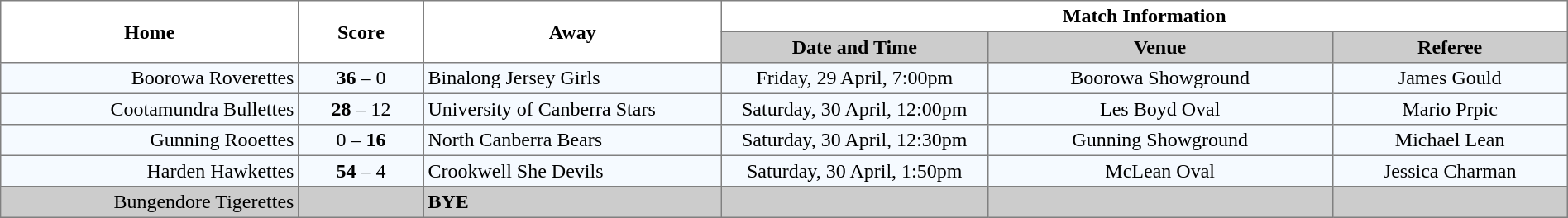<table border="1" cellpadding="3" cellspacing="0" width="100%" style="border-collapse:collapse;  text-align:center;">
<tr>
<th rowspan="2" width="19%">Home</th>
<th rowspan="2" width="8%">Score</th>
<th rowspan="2" width="19%">Away</th>
<th colspan="3">Match Information</th>
</tr>
<tr style="background:#CCCCCC">
<th width="17%">Date and Time</th>
<th width="22%">Venue</th>
<th width="50%">Referee</th>
</tr>
<tr style="text-align:center; background:#f5faff;">
<td align="right">Boorowa Roverettes </td>
<td><strong>36</strong> – 0</td>
<td align="left"> Binalong Jersey Girls</td>
<td>Friday, 29 April, 7:00pm</td>
<td>Boorowa Showground</td>
<td>James Gould</td>
</tr>
<tr style="text-align:center; background:#f5faff;">
<td align="right">Cootamundra Bullettes </td>
<td><strong>28</strong> – 12</td>
<td align="left"> University of Canberra Stars</td>
<td>Saturday, 30 April, 12:00pm</td>
<td>Les Boyd Oval</td>
<td>Mario Prpic</td>
</tr>
<tr style="text-align:center; background:#f5faff;">
<td align="right">Gunning Rooettes </td>
<td>0 – <strong>16</strong></td>
<td align="left"> North Canberra Bears</td>
<td>Saturday, 30 April, 12:30pm</td>
<td>Gunning Showground</td>
<td>Michael Lean</td>
</tr>
<tr style="text-align:center; background:#f5faff;">
<td align="right">Harden Hawkettes </td>
<td><strong>54</strong> – 4</td>
<td align="left"> Crookwell She Devils</td>
<td>Saturday, 30 April, 1:50pm</td>
<td>McLean Oval</td>
<td>Jessica Charman</td>
</tr>
<tr style="text-align:center; background:#CCCCCC;">
<td align="right">Bungendore Tigerettes </td>
<td></td>
<td align="left"><strong>BYE</strong></td>
<td></td>
<td></td>
<td></td>
</tr>
</table>
